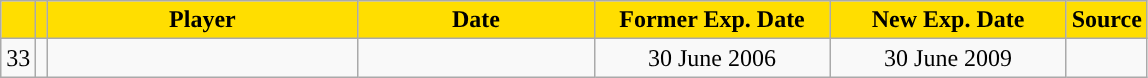<table class="wikitable sortable">
<tr>
<th style="background:#FFDE00"></th>
<th style="background:#FFDE00"></th>
<th width=200 style="background:#FFDE00">Player</th>
<th width=150 style="background:#FFDE00">Date</th>
<th width=150 style="background:#FFDE00">Former Exp. Date</th>
<th width=150 style="background:#FFDE00">New Exp. Date</th>
<th style="background:#FFDE00">Source</th>
</tr>
<tr>
<td align=center>33</td>
<td align=center></td>
<td></td>
<td align=center></td>
<td align=center>30 June 2006</td>
<td align=center>30 June 2009</td>
<td align=center></td>
</tr>
</table>
